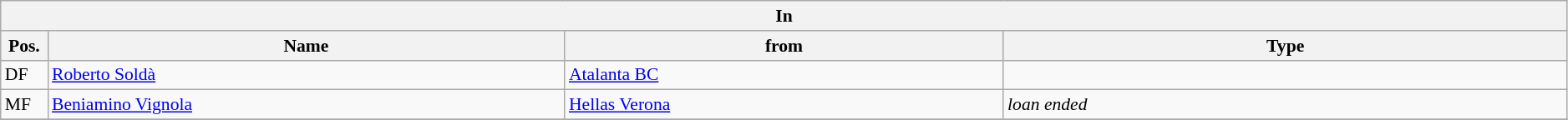<table class="wikitable" style="font-size:90%;width:99%;">
<tr>
<th colspan="4">In</th>
</tr>
<tr>
<th width=3%>Pos.</th>
<th width=33%>Name</th>
<th width=28%>from</th>
<th width=36%>Type</th>
</tr>
<tr>
<td>DF</td>
<td><a href='#'>Roberto Soldà</a></td>
<td><a href='#'>Atalanta BC</a></td>
<td></td>
</tr>
<tr>
<td>MF</td>
<td><a href='#'>Beniamino Vignola</a></td>
<td><a href='#'>Hellas Verona</a></td>
<td><em>loan ended</em></td>
</tr>
<tr>
</tr>
</table>
